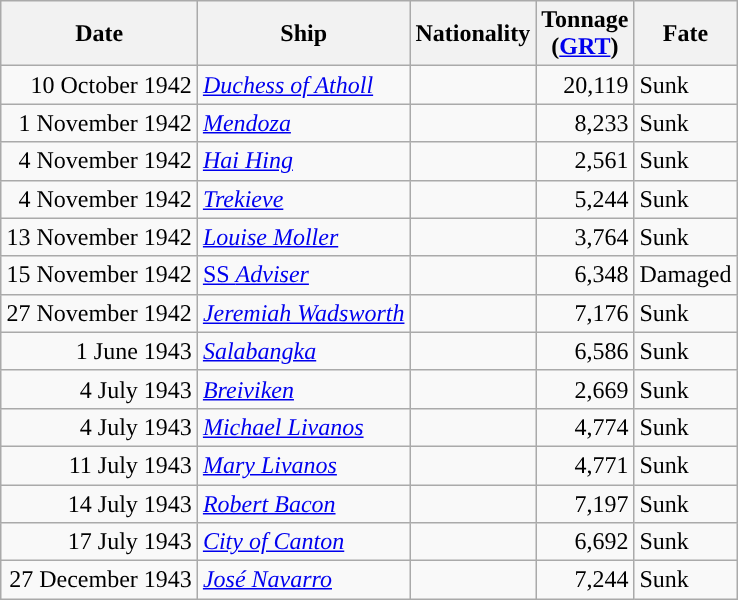<table class="wikitable sortable" style="margin: 1em auto 1em auto;" style="margin: 1em auto 1em auto;">
<tr>
<th>Date</th>
<th>Ship</th>
<th>Nationality</th>
<th>Tonnage<br>(<a href='#'>GRT</a>)</th>
<th>Fate</th>
</tr>
<tr>
<td align="right">10 October 1942</td>
<td align="left"><a href='#'><em>Duchess of Atholl</em></a></td>
<td align="left"></td>
<td align="right">20,119</td>
<td align="left">Sunk</td>
</tr>
<tr>
<td align="right">1 November 1942</td>
<td align="left"><a href='#'><em>Mendoza</em></a></td>
<td align="left"></td>
<td align="right">8,233</td>
<td align="left">Sunk</td>
</tr>
<tr>
<td align="right">4 November 1942</td>
<td align="left"><a href='#'><em>Hai Hing</em></a></td>
<td align="left"></td>
<td align="right">2,561</td>
<td align="left">Sunk</td>
</tr>
<tr>
<td align="right">4 November 1942</td>
<td align="left"><a href='#'><em>Trekieve</em></a></td>
<td align="left"></td>
<td align="right">5,244</td>
<td align="left">Sunk</td>
</tr>
<tr>
<td align="right">13 November 1942</td>
<td align="left"><a href='#'><em>Louise Moller</em></a></td>
<td align="left"></td>
<td align="right">3,764</td>
<td align="left">Sunk</td>
</tr>
<tr>
<td align="right">15 November 1942</td>
<td align="left"><a href='#'>SS <em>Adviser</em></a></td>
<td align="left"></td>
<td align="right">6,348</td>
<td align="left">Damaged</td>
</tr>
<tr>
<td align="right">27 November 1942</td>
<td align="left"><a href='#'><em>Jeremiah Wadsworth</em></a></td>
<td align="left"></td>
<td align="right">7,176</td>
<td align="left">Sunk</td>
</tr>
<tr>
<td align="right">1 June 1943</td>
<td align="left"><a href='#'><em>Salabangka</em></a></td>
<td align="left"></td>
<td align="right">6,586</td>
<td align="left">Sunk</td>
</tr>
<tr>
<td align="right">4 July 1943</td>
<td align="left"><a href='#'><em>Breiviken</em></a></td>
<td align="left"></td>
<td align="right">2,669</td>
<td align="left">Sunk</td>
</tr>
<tr>
<td align="right">4 July 1943</td>
<td align="left"><a href='#'><em>Michael Livanos</em></a></td>
<td align="left"></td>
<td align="right">4,774</td>
<td align="left">Sunk</td>
</tr>
<tr>
<td align="right">11 July 1943</td>
<td align="left"><a href='#'><em>Mary Livanos</em></a></td>
<td align="left"></td>
<td align="right">4,771</td>
<td align="left">Sunk</td>
</tr>
<tr>
<td align="right">14 July 1943</td>
<td align="left"><a href='#'><em>Robert Bacon</em></a></td>
<td align="left"></td>
<td align="right">7,197</td>
<td align="left">Sunk</td>
</tr>
<tr>
<td align="right">17 July 1943</td>
<td align="left"><a href='#'><em>City of Canton</em></a></td>
<td align="left"></td>
<td align="right">6,692</td>
<td align="left">Sunk</td>
</tr>
<tr>
<td align="right">27 December 1943</td>
<td align="left"><a href='#'><em>José Navarro</em></a></td>
<td align="left"></td>
<td align="right">7,244</td>
<td align="left">Sunk</td>
</tr>
</table>
